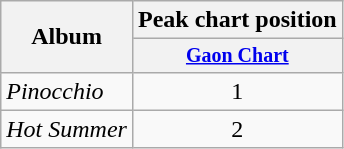<table class="wikitable" style="text-align:center;">
<tr>
<th rowspan="2">Album</th>
<th colspan="9">Peak chart position</th>
</tr>
<tr style="font-size:smaller;">
<th><a href='#'>Gaon Chart</a></th>
</tr>
<tr>
<td align="left"><em>Pinocchio</em></td>
<td>1</td>
</tr>
<tr>
<td align="left"><em>Hot Summer</em></td>
<td>2</td>
</tr>
</table>
